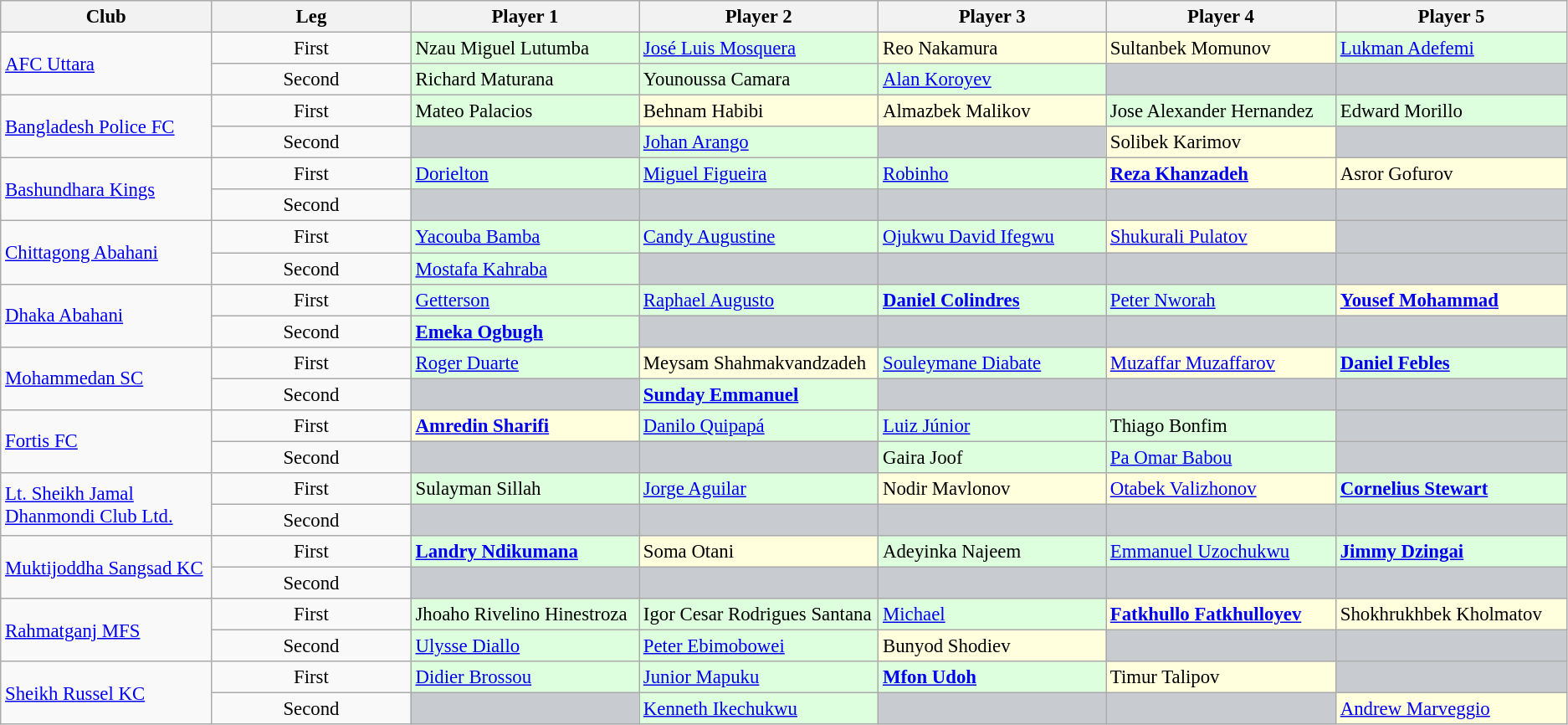<table class="wikitable" style="font-size:95%;">
<tr>
<th width="180">Club</th>
<th width="180">Leg</th>
<th width="200">Player 1</th>
<th width="200">Player 2</th>
<th width="200">Player 3</th>
<th width="200">Player 4</th>
<th width="200">Player 5</th>
</tr>
<tr>
<td rowspan="2"><a href='#'>AFC Uttara</a></td>
<td align="center">First</td>
<td bgcolor="#ddffdd"> Nzau Miguel Lutumba </td>
<td bgcolor="#ddffdd"> <a href='#'>José Luis Mosquera</a> </td>
<td bgcolor="#ffffdd"> Reo Nakamura </td>
<td bgcolor="#ffffdd"> Sultanbek Momunov</td>
<td bgcolor="#ddffdd"> <a href='#'>Lukman Adefemi</a> </td>
</tr>
<tr>
<td align="center">Second</td>
<td bgcolor="#ddffdd"> Richard Maturana </td>
<td bgcolor="#ddffdd"> Younoussa Camara </td>
<td bgcolor="#ddffdd"> <a href='#'>Alan Koroyev</a> </td>
<td bgcolor="#c8ccd1"></td>
<td bgcolor="#c8ccd1"></td>
</tr>
<tr>
<td rowspan="2"><a href='#'>Bangladesh Police FC</a></td>
<td align="center">First</td>
<td bgcolor="#ddffdd"> Mateo Palacios</td>
<td bgcolor="#ffffdd"> Behnam Habibi </td>
<td bgcolor="#ffffdd"> Almazbek Malikov</td>
<td bgcolor="#ddffdd"> Jose Alexander Hernandez </td>
<td bgcolor="#ddffdd"> Edward Morillo</td>
</tr>
<tr>
<td align="center">Second</td>
<td bgcolor="#c8ccd1"></td>
<td bgcolor="#ddffdd"> <a href='#'>Johan Arango</a> </td>
<td bgcolor="#c8ccd1"></td>
<td bgcolor="#ffffdd"> Solibek Karimov </td>
<td bgcolor="#c8ccd1"></td>
</tr>
<tr>
<td rowspan="2"><a href='#'>Bashundhara Kings</a></td>
<td align="center">First</td>
<td bgcolor="#ddffdd"> <a href='#'>Dorielton</a></td>
<td bgcolor="#ddffdd"> <a href='#'>Miguel Figueira</a></td>
<td bgcolor="#ddffdd"> <a href='#'>Robinho</a></td>
<td bgcolor="#ffffdd"> <strong><a href='#'>Reza Khanzadeh</a></strong></td>
<td bgcolor="#ffffdd"> Asror Gofurov</td>
</tr>
<tr>
<td align="center">Second</td>
<td bgcolor="#c8ccd1"></td>
<td bgcolor="#c8ccd1"></td>
<td bgcolor="#c8ccd1"></td>
<td bgcolor="#c8ccd1"></td>
<td bgcolor="#c8ccd1"></td>
</tr>
<tr>
<td rowspan="2"><a href='#'>Chittagong Abahani</a></td>
<td align="center">First</td>
<td bgcolor="#ddffdd"> <a href='#'>Yacouba Bamba</a> </td>
<td bgcolor="#ddffdd"> <a href='#'>Candy Augustine</a></td>
<td bgcolor="#ddffdd"> <a href='#'>Ojukwu David Ifegwu</a></td>
<td bgcolor="#ffffdd"> <a href='#'>Shukurali Pulatov</a></td>
<td bgcolor="#c8ccd1"></td>
</tr>
<tr>
<td align="center">Second</td>
<td bgcolor="#ddffdd"> <a href='#'>Mostafa Kahraba</a> </td>
<td bgcolor="#c8ccd1"></td>
<td bgcolor="#c8ccd1"></td>
<td bgcolor="#c8ccd1"></td>
<td bgcolor="#c8ccd1"></td>
</tr>
<tr>
<td rowspan="2"><a href='#'>Dhaka Abahani</a></td>
<td align="center">First</td>
<td bgcolor="#ddffdd"> <a href='#'>Getterson</a> </td>
<td bgcolor="#ddffdd"> <a href='#'>Raphael Augusto</a></td>
<td bgcolor="#ddffdd"> <strong><a href='#'>Daniel Colindres</a></strong></td>
<td bgcolor="#ddffdd"> <a href='#'>Peter Nworah</a></td>
<td bgcolor="#ffffdd"> <strong><a href='#'>Yousef Mohammad</a></strong></td>
</tr>
<tr>
<td align="center">Second</td>
<td bgcolor="#ddffdd"> <strong><a href='#'>Emeka Ogbugh</a></strong> </td>
<td bgcolor="#c8ccd1"></td>
<td bgcolor="#c8ccd1"></td>
<td bgcolor="#c8ccd1"></td>
<td bgcolor="#c8ccd1"></td>
</tr>
<tr>
<td rowspan="2"><a href='#'>Mohammedan SC</a></td>
<td align="center">First</td>
<td bgcolor="#ddffdd"> <a href='#'>Roger Duarte</a></td>
<td bgcolor="#ffffdd"> Meysam Shahmakvandzadeh </td>
<td bgcolor="#ddffdd"> <a href='#'>Souleymane Diabate</a></td>
<td bgcolor="#ffffdd"> <a href='#'>Muzaffar Muzaffarov</a></td>
<td bgcolor="#ddffdd"> <strong><a href='#'>Daniel Febles</a></strong></td>
</tr>
<tr>
<td align="center">Second</td>
<td bgcolor="#c8ccd1"></td>
<td bgcolor="#ddffdd"> <strong><a href='#'>Sunday Emmanuel</a></strong> </td>
<td bgcolor="#c8ccd1"></td>
<td bgcolor="#c8ccd1"></td>
<td bgcolor="#c8ccd1"></td>
</tr>
<tr>
<td rowspan="2"><a href='#'>Fortis FC</a></td>
<td align="center">First</td>
<td bgcolor="#ffffdd"> <strong><a href='#'>Amredin Sharifi</a></strong></td>
<td bgcolor="#ddffdd"> <a href='#'>Danilo Quipapá</a></td>
<td bgcolor="#ddffdd"> <a href='#'>Luiz Júnior</a> </td>
<td bgcolor="#ddffdd"> Thiago Bonfim </td>
<td bgcolor="#c8ccd1"></td>
</tr>
<tr>
<td align="center">Second</td>
<td bgcolor="#c8ccd1"></td>
<td bgcolor="#c8ccd1"></td>
<td bgcolor="#ddffdd"> Gaira Joof </td>
<td bgcolor="#ddffdd"> <a href='#'>Pa Omar Babou</a> </td>
<td bgcolor="#c8ccd1"></td>
</tr>
<tr>
<td rowspan="2"><a href='#'>Lt. Sheikh Jamal Dhanmondi Club Ltd.</a></td>
<td align="center">First</td>
<td bgcolor="#ddffdd"> Sulayman Sillah</td>
<td bgcolor="#ddffdd"> <a href='#'>Jorge Aguilar</a></td>
<td bgcolor="#ffffdd"> Nodir Mavlonov</td>
<td bgcolor="#ffffdd"> <a href='#'>Otabek Valizhonov</a></td>
<td bgcolor="#ddffdd"> <strong><a href='#'>Cornelius Stewart</a></strong></td>
</tr>
<tr>
<td align="center">Second</td>
<td bgcolor="#c8ccd1"></td>
<td bgcolor="#c8ccd1"></td>
<td bgcolor="#c8ccd1"></td>
<td bgcolor="#c8ccd1"></td>
<td bgcolor="#c8ccd1"></td>
</tr>
<tr>
<td rowspan="2"><a href='#'>Muktijoddha Sangsad KC</a></td>
<td align="center">First</td>
<td bgcolor="#ddffdd"> <strong><a href='#'>Landry Ndikumana</a></strong></td>
<td bgcolor="#ffffdd"> Soma Otani</td>
<td bgcolor="#ddffdd"> Adeyinka Najeem</td>
<td bgcolor="#ddffdd"> <a href='#'>Emmanuel Uzochukwu</a></td>
<td bgcolor="#ddffdd"> <strong><a href='#'>Jimmy Dzingai</a></strong></td>
</tr>
<tr>
<td align="center">Second</td>
<td bgcolor="#c8ccd1"></td>
<td bgcolor="#c8ccd1"></td>
<td bgcolor="#c8ccd1"></td>
<td bgcolor="#c8ccd1"></td>
<td bgcolor="#c8ccd1"></td>
</tr>
<tr>
<td rowspan="2"><a href='#'>Rahmatganj MFS</a></td>
<td align="center">First</td>
<td bgcolor="#ddffdd"> Jhoaho Rivelino Hinestroza </td>
<td bgcolor="#ddffdd"> Igor Cesar Rodrigues Santana </td>
<td bgcolor="#ddffdd"> <a href='#'>Michael</a> </td>
<td bgcolor="#ffffdd"> <strong><a href='#'>Fatkhullo Fatkhulloyev</a></strong></td>
<td bgcolor="#ffffdd"> Shokhrukhbek Kholmatov</td>
</tr>
<tr>
<td align="center">Second</td>
<td bgcolor="#ddffdd"> <a href='#'>Ulysse Diallo</a> </td>
<td bgcolor="#ddffdd"> <a href='#'>Peter Ebimobowei</a> </td>
<td bgcolor="#ffffdd"> Bunyod Shodiev </td>
<td bgcolor="#c8ccd1"></td>
<td bgcolor="#c8ccd1"></td>
</tr>
<tr>
<td rowspan="2"><a href='#'>Sheikh Russel KC</a></td>
<td align="center">First</td>
<td bgcolor="#ddffdd"> <a href='#'>Didier Brossou</a></td>
<td bgcolor="#ddffdd"> <a href='#'>Junior Mapuku</a> </td>
<td bgcolor="#ddffdd"> <strong><a href='#'>Mfon Udoh</a></strong></td>
<td bgcolor="#ffffdd"> Timur Talipov</td>
<td bgcolor="#c8ccd1"></td>
</tr>
<tr>
<td align="center">Second</td>
<td bgcolor="#c8ccd1"></td>
<td bgcolor="#ddffdd"> <a href='#'>Kenneth Ikechukwu</a> </td>
<td bgcolor="#c8ccd1"></td>
<td bgcolor="#c8ccd1"></td>
<td bgcolor="#ffffdd"> <a href='#'>Andrew Marveggio</a> </td>
</tr>
</table>
